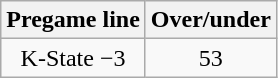<table class="wikitable" style="margin-left: auto; margin-right: auto; border: none; display: inline-table;">
<tr align="center">
<th style=>Pregame line</th>
<th style=>Over/under</th>
</tr>
<tr align="center">
<td>K-State −3</td>
<td>53</td>
</tr>
</table>
